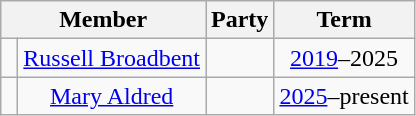<table class=wikitable style="text-align:center">
<tr>
<th colspan=2>Member</th>
<th>Party</th>
<th>Term</th>
</tr>
<tr>
<td> </td>
<td><a href='#'>Russell Broadbent</a></td>
<td></td>
<td><a href='#'>2019</a>–2025</td>
</tr>
<tr>
<td> </td>
<td><a href='#'>Mary Aldred</a></td>
<td></td>
<td><a href='#'>2025</a>–present</td>
</tr>
</table>
